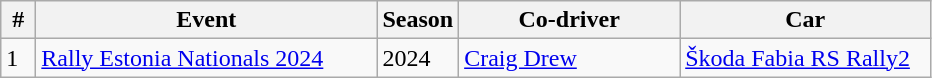<table class="wikitable">
<tr>
<th style="width:1px"> # </th>
<th style="width:220px">Event</th>
<th style="width:20px">Season</th>
<th style="width:140px">Co-driver</th>
<th style="width:160px">Car</th>
</tr>
<tr>
<td>1</td>
<td> <a href='#'>Rally Estonia Nationals 2024</a></td>
<td>2024</td>
<td> <a href='#'>Craig Drew</a></td>
<td><a href='#'>Škoda Fabia RS Rally2</a></td>
</tr>
</table>
